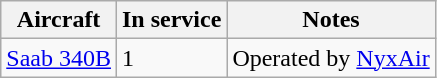<table class="wikitable">
<tr>
<th>Aircraft</th>
<th>In service</th>
<th>Notes</th>
</tr>
<tr>
<td><a href='#'>Saab 340B</a></td>
<td>1</td>
<td>Operated by <a href='#'>NyxAir</a></td>
</tr>
</table>
